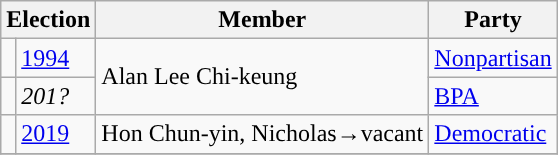<table class="wikitable">
<tr>
<th colspan="2">Election</th>
<th>Member</th>
<th>Party</th>
</tr>
<tr>
<td style="background-color: "></td>
<td><a href='#'>1994</a></td>
<td rowspan=2>Alan Lee Chi-keung</td>
<td><a href='#'>Nonpartisan</a></td>
</tr>
<tr>
<td style="background-color: "></td>
<td><em>201?</em></td>
<td><a href='#'>BPA</a></td>
</tr>
<tr>
<td style="background-color: "></td>
<td><a href='#'>2019</a></td>
<td>Hon Chun-yin, Nicholas→vacant</td>
<td><a href='#'>Democratic</a></td>
</tr>
<tr>
</tr>
</table>
